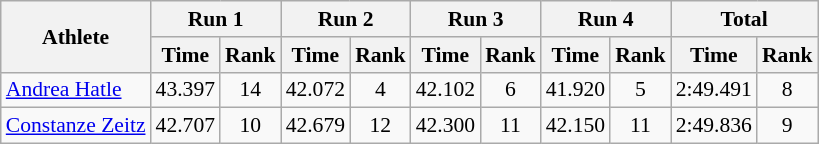<table class="wikitable" border="1" style="font-size:90%">
<tr>
<th rowspan="2">Athlete</th>
<th colspan="2">Run 1</th>
<th colspan="2">Run 2</th>
<th colspan="2">Run 3</th>
<th colspan="2">Run 4</th>
<th colspan="2">Total</th>
</tr>
<tr>
<th>Time</th>
<th>Rank</th>
<th>Time</th>
<th>Rank</th>
<th>Time</th>
<th>Rank</th>
<th>Time</th>
<th>Rank</th>
<th>Time</th>
<th>Rank</th>
</tr>
<tr>
<td><a href='#'>Andrea Hatle</a></td>
<td align="center">43.397</td>
<td align="center">14</td>
<td align="center">42.072</td>
<td align="center">4</td>
<td align="center">42.102</td>
<td align="center">6</td>
<td align="center">41.920</td>
<td align="center">5</td>
<td align="center">2:49.491</td>
<td align="center">8</td>
</tr>
<tr>
<td><a href='#'>Constanze Zeitz</a></td>
<td align="center">42.707</td>
<td align="center">10</td>
<td align="center">42.679</td>
<td align="center">12</td>
<td align="center">42.300</td>
<td align="center">11</td>
<td align="center">42.150</td>
<td align="center">11</td>
<td align="center">2:49.836</td>
<td align="center">9</td>
</tr>
</table>
